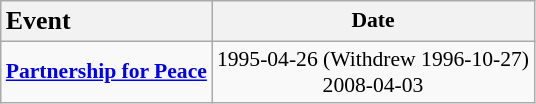<table class="wikitable sortable" style="text-align:center; font-size:90%;">
<tr>
<th style="text-align:left;"><big>Event</big></th>
<th>Date</th>
</tr>
<tr>
<td style="text-align:left;"><strong><a href='#'>Partnership for Peace</a></strong></td>
<td>1995-04-26 (Withdrew 1996-10-27)<br> 2008-04-03</td>
</tr>
</table>
